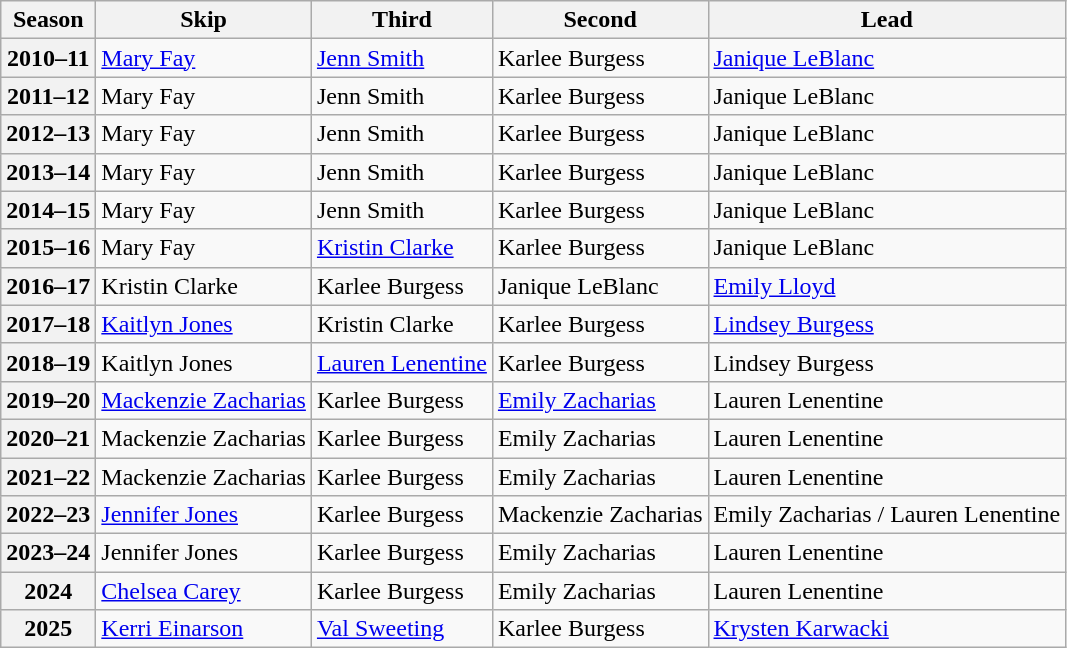<table class="wikitable">
<tr>
<th scope="col">Season</th>
<th scope="col">Skip</th>
<th scope="col">Third</th>
<th scope="col">Second</th>
<th scope="col">Lead</th>
</tr>
<tr>
<th scope="row">2010–11</th>
<td><a href='#'>Mary Fay</a></td>
<td><a href='#'>Jenn Smith</a></td>
<td>Karlee Burgess</td>
<td><a href='#'>Janique LeBlanc</a></td>
</tr>
<tr>
<th scope="row">2011–12</th>
<td>Mary Fay</td>
<td>Jenn Smith</td>
<td>Karlee Burgess</td>
<td>Janique LeBlanc</td>
</tr>
<tr>
<th scope="row">2012–13</th>
<td>Mary Fay</td>
<td>Jenn Smith</td>
<td>Karlee Burgess</td>
<td>Janique LeBlanc</td>
</tr>
<tr>
<th scope="row">2013–14</th>
<td>Mary Fay</td>
<td>Jenn Smith</td>
<td>Karlee Burgess</td>
<td>Janique LeBlanc</td>
</tr>
<tr>
<th scope="row">2014–15</th>
<td>Mary Fay</td>
<td>Jenn Smith</td>
<td>Karlee Burgess</td>
<td>Janique LeBlanc</td>
</tr>
<tr>
<th scope="row">2015–16</th>
<td>Mary Fay</td>
<td><a href='#'>Kristin Clarke</a></td>
<td>Karlee Burgess</td>
<td>Janique LeBlanc</td>
</tr>
<tr>
<th scope="row">2016–17</th>
<td>Kristin Clarke</td>
<td>Karlee Burgess</td>
<td>Janique LeBlanc</td>
<td><a href='#'>Emily Lloyd</a></td>
</tr>
<tr>
<th scope="row">2017–18</th>
<td><a href='#'>Kaitlyn Jones</a></td>
<td>Kristin Clarke</td>
<td>Karlee Burgess</td>
<td><a href='#'>Lindsey Burgess</a></td>
</tr>
<tr>
<th scope="row">2018–19</th>
<td>Kaitlyn Jones</td>
<td><a href='#'>Lauren Lenentine</a></td>
<td>Karlee Burgess</td>
<td>Lindsey Burgess</td>
</tr>
<tr>
<th scope="row">2019–20</th>
<td><a href='#'>Mackenzie Zacharias</a></td>
<td>Karlee Burgess</td>
<td><a href='#'>Emily Zacharias</a></td>
<td>Lauren Lenentine</td>
</tr>
<tr>
<th scope="row">2020–21</th>
<td>Mackenzie Zacharias</td>
<td>Karlee Burgess</td>
<td>Emily Zacharias</td>
<td>Lauren Lenentine</td>
</tr>
<tr>
<th scope="row">2021–22</th>
<td>Mackenzie Zacharias</td>
<td>Karlee Burgess</td>
<td>Emily Zacharias</td>
<td>Lauren Lenentine</td>
</tr>
<tr>
<th scope="row">2022–23</th>
<td><a href='#'>Jennifer Jones</a></td>
<td>Karlee Burgess</td>
<td>Mackenzie Zacharias</td>
<td>Emily Zacharias / Lauren Lenentine</td>
</tr>
<tr>
<th scope="row">2023–24</th>
<td>Jennifer Jones</td>
<td>Karlee Burgess</td>
<td>Emily Zacharias</td>
<td>Lauren Lenentine</td>
</tr>
<tr>
<th scope="row">2024</th>
<td><a href='#'>Chelsea Carey</a></td>
<td>Karlee Burgess</td>
<td>Emily Zacharias</td>
<td>Lauren Lenentine</td>
</tr>
<tr>
<th scope="row">2025</th>
<td><a href='#'>Kerri Einarson</a></td>
<td><a href='#'>Val Sweeting</a></td>
<td>Karlee Burgess</td>
<td><a href='#'>Krysten Karwacki</a></td>
</tr>
</table>
